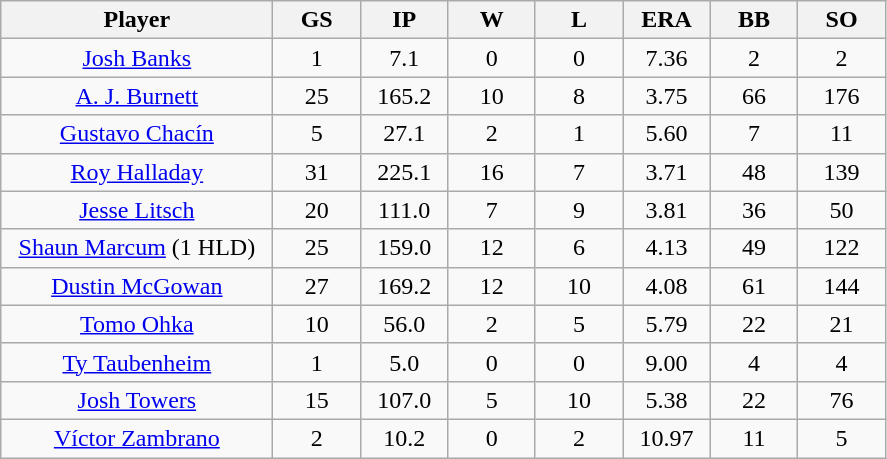<table class="wikitable sortable">
<tr>
<th bgcolor="#DDDDFF" width="28%">Player</th>
<th bgcolor="#DDDDFF" width="9%">GS</th>
<th bgcolor="#DDDDFF" width="9%">IP</th>
<th bgcolor="#DDDDFF" width="9%">W</th>
<th bgcolor="#DDDDFF" width="9%">L</th>
<th bgcolor="#DDDDFF" width="9%">ERA</th>
<th bgcolor="#DDDDFF" width="9%">BB</th>
<th bgcolor="#DDDDFF" width="9%">SO</th>
</tr>
<tr align="center">
<td><a href='#'>Josh Banks</a></td>
<td>1</td>
<td>7.1</td>
<td>0</td>
<td>0</td>
<td>7.36</td>
<td>2</td>
<td>2</td>
</tr>
<tr align=center>
<td><a href='#'>A. J. Burnett</a></td>
<td>25</td>
<td>165.2</td>
<td>10</td>
<td>8</td>
<td>3.75</td>
<td>66</td>
<td>176</td>
</tr>
<tr align="center">
<td><a href='#'>Gustavo Chacín</a></td>
<td>5</td>
<td>27.1</td>
<td>2</td>
<td>1</td>
<td>5.60</td>
<td>7</td>
<td>11</td>
</tr>
<tr align="center">
<td><a href='#'>Roy Halladay</a></td>
<td>31</td>
<td>225.1</td>
<td>16</td>
<td>7</td>
<td>3.71</td>
<td>48</td>
<td>139</td>
</tr>
<tr align="center">
<td><a href='#'>Jesse Litsch</a></td>
<td>20</td>
<td>111.0</td>
<td>7</td>
<td>9</td>
<td>3.81</td>
<td>36</td>
<td>50</td>
</tr>
<tr align="center">
<td><a href='#'>Shaun Marcum</a> (1 HLD)</td>
<td>25</td>
<td>159.0</td>
<td>12</td>
<td>6</td>
<td>4.13</td>
<td>49</td>
<td>122</td>
</tr>
<tr align="center">
<td><a href='#'>Dustin McGowan</a></td>
<td>27</td>
<td>169.2</td>
<td>12</td>
<td>10</td>
<td>4.08</td>
<td>61</td>
<td>144</td>
</tr>
<tr align="center">
<td><a href='#'>Tomo Ohka</a></td>
<td>10</td>
<td>56.0</td>
<td>2</td>
<td>5</td>
<td>5.79</td>
<td>22</td>
<td>21</td>
</tr>
<tr align="center">
<td><a href='#'>Ty Taubenheim</a></td>
<td>1</td>
<td>5.0</td>
<td>0</td>
<td>0</td>
<td>9.00</td>
<td>4</td>
<td>4</td>
</tr>
<tr align="center">
<td><a href='#'>Josh Towers</a></td>
<td>15</td>
<td>107.0</td>
<td>5</td>
<td>10</td>
<td>5.38</td>
<td>22</td>
<td>76</td>
</tr>
<tr align="center">
<td><a href='#'>Víctor Zambrano</a></td>
<td>2</td>
<td>10.2</td>
<td>0</td>
<td>2</td>
<td>10.97</td>
<td>11</td>
<td>5</td>
</tr>
</table>
